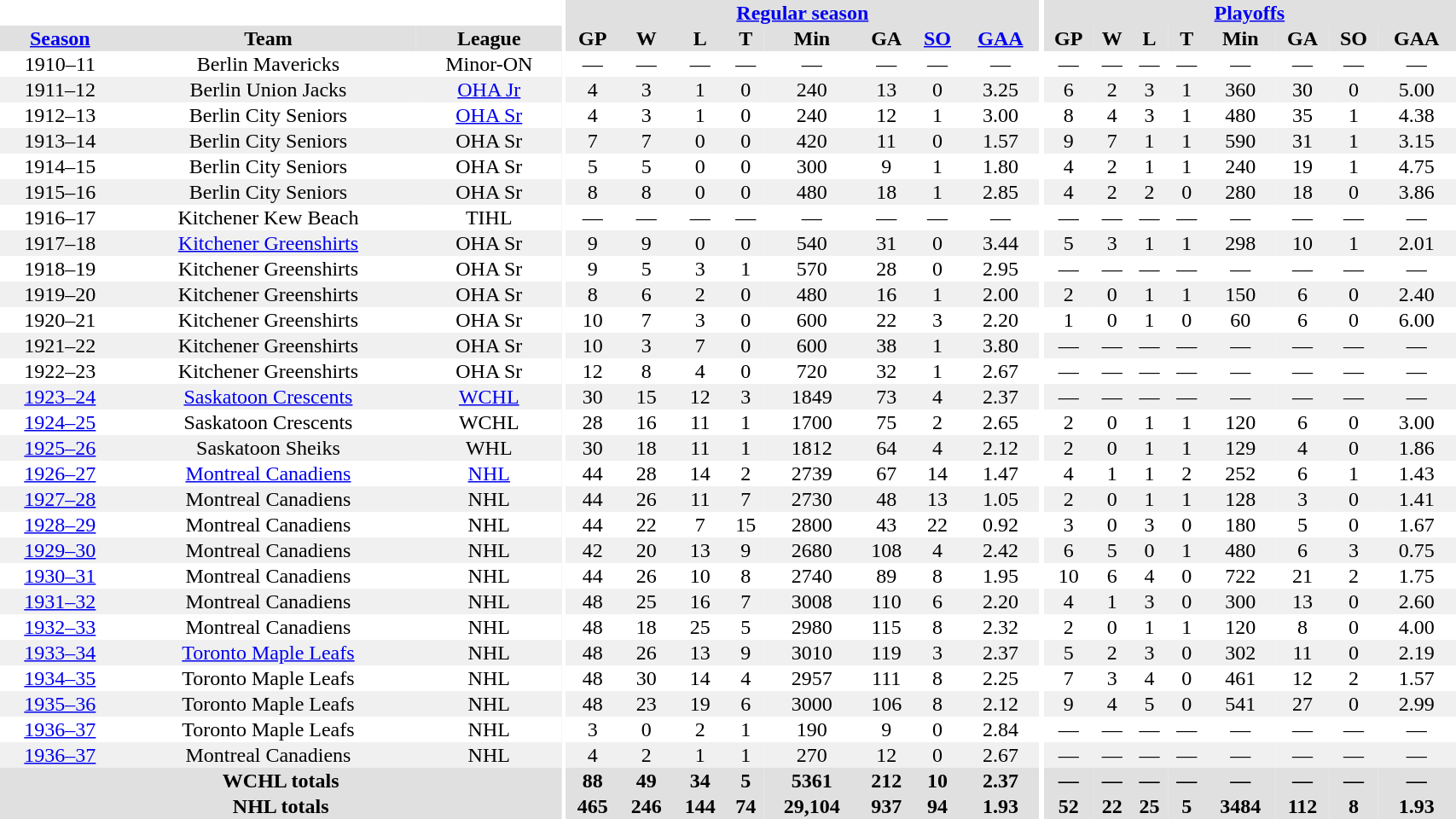<table border="0" cellpadding="1" cellspacing="0" style="width:90%; text-align:center;">
<tr bgcolor="#e0e0e0">
<th colspan="3" bgcolor="#ffffff"></th>
<th rowspan="99" bgcolor="#ffffff"></th>
<th colspan="8" bgcolor="#e0e0e0"><a href='#'>Regular season</a></th>
<th rowspan="99" bgcolor="#ffffff"></th>
<th colspan="8" bgcolor="#e0e0e0"><a href='#'>Playoffs</a></th>
</tr>
<tr bgcolor="#e0e0e0">
<th><a href='#'>Season</a></th>
<th>Team</th>
<th>League</th>
<th>GP</th>
<th>W</th>
<th>L</th>
<th>T</th>
<th>Min</th>
<th>GA</th>
<th><a href='#'>SO</a></th>
<th><a href='#'>GAA</a></th>
<th>GP</th>
<th>W</th>
<th>L</th>
<th>T</th>
<th>Min</th>
<th>GA</th>
<th>SO</th>
<th>GAA</th>
</tr>
<tr>
<td>1910–11</td>
<td>Berlin Mavericks</td>
<td>Minor-ON</td>
<td>—</td>
<td>—</td>
<td>—</td>
<td>—</td>
<td>—</td>
<td>—</td>
<td>—</td>
<td>—</td>
<td>—</td>
<td>—</td>
<td>—</td>
<td>—</td>
<td>—</td>
<td>—</td>
<td>—</td>
<td>—</td>
</tr>
<tr bgcolor="#f0f0f0">
<td>1911–12</td>
<td>Berlin Union Jacks</td>
<td><a href='#'>OHA Jr</a></td>
<td>4</td>
<td>3</td>
<td>1</td>
<td>0</td>
<td>240</td>
<td>13</td>
<td>0</td>
<td>3.25</td>
<td>6</td>
<td>2</td>
<td>3</td>
<td>1</td>
<td>360</td>
<td>30</td>
<td>0</td>
<td>5.00</td>
</tr>
<tr>
<td>1912–13</td>
<td>Berlin City Seniors</td>
<td><a href='#'>OHA Sr</a></td>
<td>4</td>
<td>3</td>
<td>1</td>
<td>0</td>
<td>240</td>
<td>12</td>
<td>1</td>
<td>3.00</td>
<td>8</td>
<td>4</td>
<td>3</td>
<td>1</td>
<td>480</td>
<td>35</td>
<td>1</td>
<td>4.38</td>
</tr>
<tr bgcolor="#f0f0f0">
<td>1913–14</td>
<td>Berlin City Seniors</td>
<td>OHA Sr</td>
<td>7</td>
<td>7</td>
<td>0</td>
<td>0</td>
<td>420</td>
<td>11</td>
<td>0</td>
<td>1.57</td>
<td>9</td>
<td>7</td>
<td>1</td>
<td>1</td>
<td>590</td>
<td>31</td>
<td>1</td>
<td>3.15</td>
</tr>
<tr>
<td>1914–15</td>
<td>Berlin City Seniors</td>
<td>OHA Sr</td>
<td>5</td>
<td>5</td>
<td>0</td>
<td>0</td>
<td>300</td>
<td>9</td>
<td>1</td>
<td>1.80</td>
<td>4</td>
<td>2</td>
<td>1</td>
<td>1</td>
<td>240</td>
<td>19</td>
<td>1</td>
<td>4.75</td>
</tr>
<tr bgcolor="#f0f0f0">
<td>1915–16</td>
<td>Berlin City Seniors</td>
<td>OHA Sr</td>
<td>8</td>
<td>8</td>
<td>0</td>
<td>0</td>
<td>480</td>
<td>18</td>
<td>1</td>
<td>2.85</td>
<td>4</td>
<td>2</td>
<td>2</td>
<td>0</td>
<td>280</td>
<td>18</td>
<td>0</td>
<td>3.86</td>
</tr>
<tr>
<td>1916–17</td>
<td>Kitchener Kew Beach</td>
<td>TIHL</td>
<td>—</td>
<td>—</td>
<td>—</td>
<td>—</td>
<td>—</td>
<td>—</td>
<td>—</td>
<td>—</td>
<td>—</td>
<td>—</td>
<td>—</td>
<td>—</td>
<td>—</td>
<td>—</td>
<td>—</td>
<td>—</td>
</tr>
<tr bgcolor="#f0f0f0">
<td>1917–18</td>
<td><a href='#'>Kitchener Greenshirts</a></td>
<td>OHA Sr</td>
<td>9</td>
<td>9</td>
<td>0</td>
<td>0</td>
<td>540</td>
<td>31</td>
<td>0</td>
<td>3.44</td>
<td>5</td>
<td>3</td>
<td>1</td>
<td>1</td>
<td>298</td>
<td>10</td>
<td>1</td>
<td>2.01</td>
</tr>
<tr>
<td>1918–19</td>
<td>Kitchener Greenshirts</td>
<td>OHA Sr</td>
<td>9</td>
<td>5</td>
<td>3</td>
<td>1</td>
<td>570</td>
<td>28</td>
<td>0</td>
<td>2.95</td>
<td>—</td>
<td>—</td>
<td>—</td>
<td>—</td>
<td>—</td>
<td>—</td>
<td>—</td>
<td>—</td>
</tr>
<tr bgcolor="#f0f0f0">
<td>1919–20</td>
<td>Kitchener Greenshirts</td>
<td>OHA Sr</td>
<td>8</td>
<td>6</td>
<td>2</td>
<td>0</td>
<td>480</td>
<td>16</td>
<td>1</td>
<td>2.00</td>
<td>2</td>
<td>0</td>
<td>1</td>
<td>1</td>
<td>150</td>
<td>6</td>
<td>0</td>
<td>2.40</td>
</tr>
<tr>
<td>1920–21</td>
<td>Kitchener Greenshirts</td>
<td>OHA Sr</td>
<td>10</td>
<td>7</td>
<td>3</td>
<td>0</td>
<td>600</td>
<td>22</td>
<td>3</td>
<td>2.20</td>
<td>1</td>
<td>0</td>
<td>1</td>
<td>0</td>
<td>60</td>
<td>6</td>
<td>0</td>
<td>6.00</td>
</tr>
<tr bgcolor="#f0f0f0">
<td>1921–22</td>
<td>Kitchener Greenshirts</td>
<td>OHA Sr</td>
<td>10</td>
<td>3</td>
<td>7</td>
<td>0</td>
<td>600</td>
<td>38</td>
<td>1</td>
<td>3.80</td>
<td>—</td>
<td>—</td>
<td>—</td>
<td>—</td>
<td>—</td>
<td>—</td>
<td>—</td>
<td>—</td>
</tr>
<tr>
<td>1922–23</td>
<td>Kitchener Greenshirts</td>
<td>OHA Sr</td>
<td>12</td>
<td>8</td>
<td>4</td>
<td>0</td>
<td>720</td>
<td>32</td>
<td>1</td>
<td>2.67</td>
<td>—</td>
<td>—</td>
<td>—</td>
<td>—</td>
<td>—</td>
<td>—</td>
<td>—</td>
<td>—</td>
</tr>
<tr bgcolor="#f0f0f0">
<td><a href='#'>1923–24</a></td>
<td><a href='#'>Saskatoon Crescents</a></td>
<td><a href='#'>WCHL</a></td>
<td>30</td>
<td>15</td>
<td>12</td>
<td>3</td>
<td>1849</td>
<td>73</td>
<td>4</td>
<td>2.37</td>
<td>—</td>
<td>—</td>
<td>—</td>
<td>—</td>
<td>—</td>
<td>—</td>
<td>—</td>
<td>—</td>
</tr>
<tr>
<td><a href='#'>1924–25</a></td>
<td>Saskatoon Crescents</td>
<td>WCHL</td>
<td>28</td>
<td>16</td>
<td>11</td>
<td>1</td>
<td>1700</td>
<td>75</td>
<td>2</td>
<td>2.65</td>
<td>2</td>
<td>0</td>
<td>1</td>
<td>1</td>
<td>120</td>
<td>6</td>
<td>0</td>
<td>3.00</td>
</tr>
<tr bgcolor="#f0f0f0">
<td><a href='#'>1925–26</a></td>
<td>Saskatoon Sheiks</td>
<td>WHL</td>
<td>30</td>
<td>18</td>
<td>11</td>
<td>1</td>
<td>1812</td>
<td>64</td>
<td>4</td>
<td>2.12</td>
<td>2</td>
<td>0</td>
<td>1</td>
<td>1</td>
<td>129</td>
<td>4</td>
<td>0</td>
<td>1.86</td>
</tr>
<tr>
<td><a href='#'>1926–27</a></td>
<td><a href='#'>Montreal Canadiens</a></td>
<td><a href='#'>NHL</a></td>
<td>44</td>
<td>28</td>
<td>14</td>
<td>2</td>
<td>2739</td>
<td>67</td>
<td>14</td>
<td>1.47</td>
<td>4</td>
<td>1</td>
<td>1</td>
<td>2</td>
<td>252</td>
<td>6</td>
<td>1</td>
<td>1.43</td>
</tr>
<tr bgcolor="#f0f0f0">
<td><a href='#'>1927–28</a></td>
<td>Montreal Canadiens</td>
<td>NHL</td>
<td>44</td>
<td>26</td>
<td>11</td>
<td>7</td>
<td>2730</td>
<td>48</td>
<td>13</td>
<td>1.05</td>
<td>2</td>
<td>0</td>
<td>1</td>
<td>1</td>
<td>128</td>
<td>3</td>
<td>0</td>
<td>1.41</td>
</tr>
<tr>
<td><a href='#'>1928–29</a></td>
<td>Montreal Canadiens</td>
<td>NHL</td>
<td>44</td>
<td>22</td>
<td>7</td>
<td>15</td>
<td>2800</td>
<td>43</td>
<td>22</td>
<td>0.92</td>
<td>3</td>
<td>0</td>
<td>3</td>
<td>0</td>
<td>180</td>
<td>5</td>
<td>0</td>
<td>1.67</td>
</tr>
<tr bgcolor="#f0f0f0">
<td><a href='#'>1929–30</a></td>
<td>Montreal Canadiens</td>
<td>NHL</td>
<td>42</td>
<td>20</td>
<td>13</td>
<td>9</td>
<td>2680</td>
<td>108</td>
<td>4</td>
<td>2.42</td>
<td>6</td>
<td>5</td>
<td>0</td>
<td>1</td>
<td>480</td>
<td>6</td>
<td>3</td>
<td>0.75</td>
</tr>
<tr>
<td><a href='#'>1930–31</a></td>
<td>Montreal Canadiens</td>
<td>NHL</td>
<td>44</td>
<td>26</td>
<td>10</td>
<td>8</td>
<td>2740</td>
<td>89</td>
<td>8</td>
<td>1.95</td>
<td>10</td>
<td>6</td>
<td>4</td>
<td>0</td>
<td>722</td>
<td>21</td>
<td>2</td>
<td>1.75</td>
</tr>
<tr bgcolor="#f0f0f0">
<td><a href='#'>1931–32</a></td>
<td>Montreal Canadiens</td>
<td>NHL</td>
<td>48</td>
<td>25</td>
<td>16</td>
<td>7</td>
<td>3008</td>
<td>110</td>
<td>6</td>
<td>2.20</td>
<td>4</td>
<td>1</td>
<td>3</td>
<td>0</td>
<td>300</td>
<td>13</td>
<td>0</td>
<td>2.60</td>
</tr>
<tr>
<td><a href='#'>1932–33</a></td>
<td>Montreal Canadiens</td>
<td>NHL</td>
<td>48</td>
<td>18</td>
<td>25</td>
<td>5</td>
<td>2980</td>
<td>115</td>
<td>8</td>
<td>2.32</td>
<td>2</td>
<td>0</td>
<td>1</td>
<td>1</td>
<td>120</td>
<td>8</td>
<td>0</td>
<td>4.00</td>
</tr>
<tr bgcolor="#f0f0f0">
<td><a href='#'>1933–34</a></td>
<td><a href='#'>Toronto Maple Leafs</a></td>
<td>NHL</td>
<td>48</td>
<td>26</td>
<td>13</td>
<td>9</td>
<td>3010</td>
<td>119</td>
<td>3</td>
<td>2.37</td>
<td>5</td>
<td>2</td>
<td>3</td>
<td>0</td>
<td>302</td>
<td>11</td>
<td>0</td>
<td>2.19</td>
</tr>
<tr>
<td><a href='#'>1934–35</a></td>
<td>Toronto Maple Leafs</td>
<td>NHL</td>
<td>48</td>
<td>30</td>
<td>14</td>
<td>4</td>
<td>2957</td>
<td>111</td>
<td>8</td>
<td>2.25</td>
<td>7</td>
<td>3</td>
<td>4</td>
<td>0</td>
<td>461</td>
<td>12</td>
<td>2</td>
<td>1.57</td>
</tr>
<tr bgcolor="#f0f0f0">
<td><a href='#'>1935–36</a></td>
<td>Toronto Maple Leafs</td>
<td>NHL</td>
<td>48</td>
<td>23</td>
<td>19</td>
<td>6</td>
<td>3000</td>
<td>106</td>
<td>8</td>
<td>2.12</td>
<td>9</td>
<td>4</td>
<td>5</td>
<td>0</td>
<td>541</td>
<td>27</td>
<td>0</td>
<td>2.99</td>
</tr>
<tr>
<td><a href='#'>1936–37</a></td>
<td>Toronto Maple Leafs</td>
<td>NHL</td>
<td>3</td>
<td>0</td>
<td>2</td>
<td>1</td>
<td>190</td>
<td>9</td>
<td>0</td>
<td>2.84</td>
<td>—</td>
<td>—</td>
<td>—</td>
<td>—</td>
<td>—</td>
<td>—</td>
<td>—</td>
<td>—</td>
</tr>
<tr bgcolor="#f0f0f0">
<td><a href='#'>1936–37</a></td>
<td>Montreal Canadiens</td>
<td>NHL</td>
<td>4</td>
<td>2</td>
<td>1</td>
<td>1</td>
<td>270</td>
<td>12</td>
<td>0</td>
<td>2.67</td>
<td>—</td>
<td>—</td>
<td>—</td>
<td>—</td>
<td>—</td>
<td>—</td>
<td>—</td>
<td>—</td>
</tr>
<tr bgcolor="#e0e0e0">
<th colspan="3">WCHL totals</th>
<th>88</th>
<th>49</th>
<th>34</th>
<th>5</th>
<th>5361</th>
<th>212</th>
<th>10</th>
<th>2.37</th>
<th>—</th>
<th>—</th>
<th>—</th>
<th>—</th>
<th>—</th>
<th>—</th>
<th>—</th>
<th>—</th>
</tr>
<tr bgcolor="#e0e0e0">
<th colspan="3">NHL totals</th>
<th>465</th>
<th>246</th>
<th>144</th>
<th>74</th>
<th>29,104</th>
<th>937</th>
<th>94</th>
<th>1.93</th>
<th>52</th>
<th>22</th>
<th>25</th>
<th>5</th>
<th>3484</th>
<th>112</th>
<th>8</th>
<th>1.93</th>
</tr>
</table>
